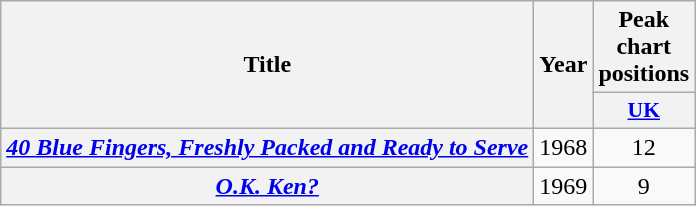<table class="wikitable plainrowheaders">
<tr>
<th scope="col" rowspan="2">Title</th>
<th scope="col" rowspan="2">Year</th>
<th scope="col">Peak chart positions</th>
</tr>
<tr>
<th scope="col" style="width:3em; font-size:90%"><a href='#'>UK</a><br></th>
</tr>
<tr>
<th scope="row"><em><a href='#'>40 Blue Fingers, Freshly Packed and Ready to Serve</a></em></th>
<td>1968</td>
<td style="text-align:center;">12</td>
</tr>
<tr>
<th scope="row"><em><a href='#'>O.K. Ken?</a></em></th>
<td>1969</td>
<td style="text-align:center;">9</td>
</tr>
</table>
